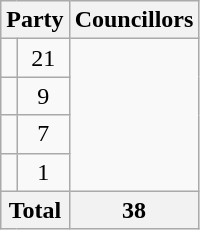<table class="wikitable">
<tr>
<th colspan=2>Party</th>
<th>Councillors</th>
</tr>
<tr>
<td></td>
<td align=center>21</td>
</tr>
<tr>
<td></td>
<td align=center>9</td>
</tr>
<tr>
<td></td>
<td align=center>7</td>
</tr>
<tr>
<td></td>
<td align=center>1</td>
</tr>
<tr>
<th colspan=2>Total</th>
<th align=center>38</th>
</tr>
</table>
